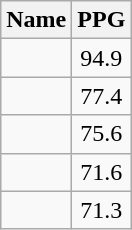<table class=wikitable>
<tr>
<th>Name</th>
<th>PPG</th>
</tr>
<tr>
<td></td>
<td align=center>94.9</td>
</tr>
<tr>
<td></td>
<td align=center>77.4</td>
</tr>
<tr>
<td></td>
<td align=center>75.6</td>
</tr>
<tr>
<td></td>
<td align=center>71.6</td>
</tr>
<tr>
<td></td>
<td align=center>71.3</td>
</tr>
</table>
